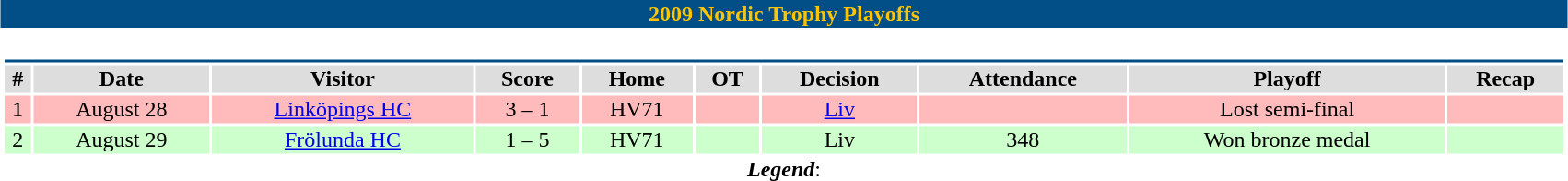<table class="toccolours" width=90% style="clear:both; margin:1.5em auto; text-align:center;">
<tr>
<th colspan=11 style="background:#014f86; color: #ffc401;">2009 Nordic Trophy Playoffs</th>
</tr>
<tr>
<td colspan=11><br><table class="toccolours collapsible collapsed" width=100%>
<tr>
<th colspan=11; style="background:#014f86; color: #FFFFFF;"></th>
</tr>
<tr align="center"  bgcolor="#dddddd">
<td><strong>#</strong></td>
<td><strong>Date</strong></td>
<td><strong>Visitor</strong></td>
<td><strong>Score</strong></td>
<td><strong>Home</strong></td>
<td><strong>OT</strong></td>
<td><strong>Decision</strong></td>
<td><strong>Attendance</strong></td>
<td><strong>Playoff</strong></td>
<td><strong>Recap</strong></td>
</tr>
<tr align="center" bgcolor="#FFBBBB">
<td>1</td>
<td>August 28</td>
<td><a href='#'>Linköpings HC</a></td>
<td>3 – 1</td>
<td>HV71</td>
<td></td>
<td><a href='#'>Liv</a></td>
<td></td>
<td>Lost semi-final</td>
<td></td>
</tr>
<tr align="center" bgcolor="#CCFFCC">
<td>2</td>
<td>August 29</td>
<td><a href='#'>Frölunda HC</a></td>
<td>1 – 5</td>
<td>HV71</td>
<td></td>
<td>Liv</td>
<td>348</td>
<td>Won bronze medal</td>
<td></td>
</tr>
</table>
<strong><em>Legend</em></strong>: 

</td>
</tr>
</table>
